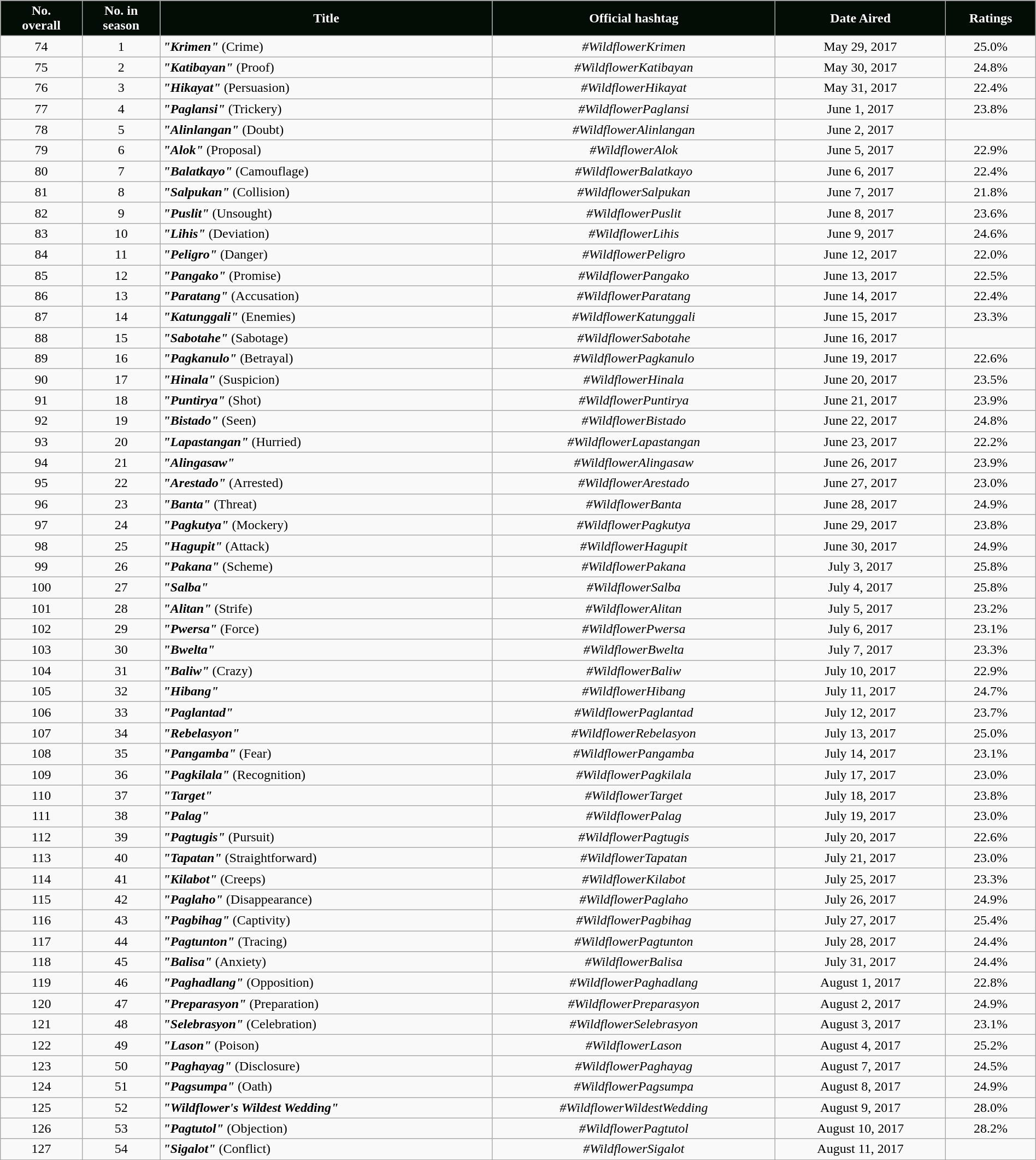<table class="wikitable" style="text-align:center; font-size:100%; line-height:18px;" width="100%">
<tr>
<th style="background:#040c06; color:#ffffff">No.<br>overall</th>
<th style="background:#040c06; color:#ffffff">No. in<br>season</th>
<th style="background:#040c06; color:#ffffff">Title</th>
<th style="background:#040c06; color:#ffffff">Official hashtag</th>
<th style="background:#040c06; color:#ffffff">Date Aired</th>
<th style="background:#040c06; color:#ffffff">Ratings</th>
</tr>
<tr>
<td>74</td>
<td>1</td>
<td align="left"><strong><em>"Krimen"</em></strong> (Crime)</td>
<td><em>#WildflowerKrimen</em></td>
<td>May 29, 2017</td>
<td>25.0%</td>
</tr>
<tr>
<td>75</td>
<td>2</td>
<td align="left"><strong><em>"Katibayan"</em></strong> (Proof)</td>
<td><em>#WildflowerKatibayan</em></td>
<td>May 30, 2017</td>
<td>24.8%</td>
</tr>
<tr>
<td>76</td>
<td>3</td>
<td align="left"><strong><em>"Hikayat"</em></strong> (Persuasion)</td>
<td><em>#WildflowerHikayat</em></td>
<td>May 31, 2017</td>
<td>22.4%</td>
</tr>
<tr>
<td>77</td>
<td>4</td>
<td align="left"><strong><em>"Paglansi"</em></strong> (Trickery)</td>
<td><em>#WildflowerPaglansi</em></td>
<td>June 1, 2017</td>
<td>23.8%</td>
</tr>
<tr>
<td>78</td>
<td>5</td>
<td align="left"><strong><em>"Alinlangan"</em></strong> (Doubt)</td>
<td><em>#WildflowerAlinlangan</em></td>
<td>June 2, 2017</td>
<td><strong></strong></td>
</tr>
<tr>
<td>79</td>
<td>6</td>
<td align="left"><strong><em>"Alok"</em></strong> (Proposal)</td>
<td><em>#WildflowerAlok</em></td>
<td>June 5, 2017</td>
<td>22.9%</td>
</tr>
<tr>
<td>80</td>
<td>7</td>
<td align="left"><strong><em>"Balatkayo"</em></strong> (Camouflage)</td>
<td><em>#WildflowerBalatkayo</em></td>
<td>June 6, 2017</td>
<td>22.4%</td>
</tr>
<tr>
<td>81</td>
<td>8</td>
<td align="left"><strong><em>"Salpukan"</em></strong> (Collision)</td>
<td><em>#WildflowerSalpukan</em></td>
<td>June 7, 2017</td>
<td>21.8%</td>
</tr>
<tr>
<td>82</td>
<td>9</td>
<td align="left"><strong><em>"Puslit"</em></strong> (Unsought)</td>
<td><em>#WildflowerPuslit</em></td>
<td>June 8, 2017</td>
<td>23.6%</td>
</tr>
<tr>
<td>83</td>
<td>10</td>
<td align="left"><strong><em>"Lihis"</em></strong> (Deviation)</td>
<td><em>#WildflowerLihis</em></td>
<td>June 9, 2017</td>
<td>24.6%</td>
</tr>
<tr>
<td>84</td>
<td>11</td>
<td align="left"><strong><em>"Peligro"</em></strong> (Danger)</td>
<td><em>#WildflowerPeligro</em></td>
<td>June 12, 2017</td>
<td>22.0%</td>
</tr>
<tr>
<td>85</td>
<td>12</td>
<td align="left"><strong><em>"Pangako"</em></strong> (Promise)</td>
<td><em>#WildflowerPangako</em></td>
<td>June 13, 2017</td>
<td>22.5%</td>
</tr>
<tr>
<td>86</td>
<td>13</td>
<td align="left"><strong><em>"Paratang"</em></strong> (Accusation)</td>
<td><em>#WildflowerParatang</em></td>
<td>June 14, 2017</td>
<td>22.4%</td>
</tr>
<tr>
<td>87</td>
<td>14</td>
<td align="left"><strong><em>"Katunggali"</em></strong> (Enemies)</td>
<td><em>#WildflowerKatunggali</em></td>
<td>June 15, 2017</td>
<td>23.3%</td>
</tr>
<tr>
<td>88</td>
<td>15</td>
<td align="left"><strong><em>"Sabotahe"</em></strong> (Sabotage)</td>
<td><em>#WildflowerSabotahe</em></td>
<td>June 16, 2017</td>
<td><strong></strong></td>
</tr>
<tr>
<td>89</td>
<td>16</td>
<td align="left"><strong><em>"Pagkanulo"</em></strong> (Betrayal)</td>
<td><em>#WildflowerPagkanulo</em></td>
<td>June 19, 2017</td>
<td>22.6%</td>
</tr>
<tr>
<td>90</td>
<td>17</td>
<td align="left"><strong><em>"Hinala"</em></strong> (Suspicion)</td>
<td><em>#WildflowerHinala</em></td>
<td>June 20, 2017</td>
<td>23.5%</td>
</tr>
<tr>
<td>91</td>
<td>18</td>
<td align="left"><strong><em>"Puntirya"</em></strong> (Shot)</td>
<td><em>#WildflowerPuntirya</em></td>
<td>June 21, 2017</td>
<td>23.9%</td>
</tr>
<tr>
<td>92</td>
<td>19</td>
<td align="left"><strong><em>"Bistado"</em></strong> (Seen)</td>
<td><em>#WildflowerBistado</em></td>
<td>June 22, 2017</td>
<td>24.8%</td>
</tr>
<tr>
<td>93</td>
<td>20</td>
<td align="left"><strong><em>"Lapastangan"</em></strong> (Hurried)</td>
<td><em>#WildflowerLapastangan</em></td>
<td>June 23, 2017</td>
<td>22.2%</td>
</tr>
<tr>
<td>94</td>
<td>21</td>
<td align="left"><strong><em>"Alingasaw"</em></strong></td>
<td><em>#WildflowerAlingasaw</em></td>
<td>June 26, 2017</td>
<td>23.9%</td>
</tr>
<tr>
<td>95</td>
<td>22</td>
<td align="left"><strong><em>"Arestado"</em></strong> (Arrested)</td>
<td><em>#WildflowerArestado</em></td>
<td>June 27, 2017</td>
<td>23.0%</td>
</tr>
<tr>
<td>96</td>
<td>23</td>
<td align="left"><strong><em>"Banta"</em></strong> (Threat)</td>
<td><em>#WildflowerBanta</em></td>
<td>June 28, 2017</td>
<td>24.9%</td>
</tr>
<tr>
<td>97</td>
<td>24</td>
<td align="left"><strong><em>"Pagkutya"</em></strong> (Mockery)</td>
<td><em>#WildflowerPagkutya</em></td>
<td>June 29, 2017</td>
<td>23.8%</td>
</tr>
<tr>
<td>98</td>
<td>25</td>
<td align="left"><strong><em>"Hagupit"</em></strong> (Attack)</td>
<td><em>#WildflowerHagupit</em></td>
<td>June 30, 2017</td>
<td>24.9%</td>
</tr>
<tr>
<td>99</td>
<td>26</td>
<td align="left"><strong><em>"Pakana"</em></strong> (Scheme)</td>
<td><em>#WildflowerPakana</em></td>
<td>July 3, 2017</td>
<td>25.8%</td>
</tr>
<tr>
<td>100</td>
<td>27</td>
<td align="left"><strong><em>"Salba"</em></strong></td>
<td><em>#WildflowerSalba</em></td>
<td>July 4, 2017</td>
<td>25.8%</td>
</tr>
<tr>
<td>101</td>
<td>28</td>
<td align="left"><strong><em>"Alitan"</em></strong> (Strife)</td>
<td><em>#WildflowerAlitan</em></td>
<td>July 5, 2017</td>
<td>23.2%</td>
</tr>
<tr>
<td>102</td>
<td>29</td>
<td align="left"><strong><em>"Pwersa"</em></strong> (Force)</td>
<td><em>#WildflowerPwersa</em></td>
<td>July 6, 2017</td>
<td>23.1%</td>
</tr>
<tr>
<td>103</td>
<td>30</td>
<td align="left"><strong><em>"Bwelta"</em></strong></td>
<td><em>#WildflowerBwelta</em></td>
<td>July 7, 2017</td>
<td>23.3%</td>
</tr>
<tr>
<td>104</td>
<td>31</td>
<td align="left"><strong><em>"Baliw"</em></strong> (Crazy)</td>
<td><em>#WildflowerBaliw</em></td>
<td>July 10, 2017</td>
<td>22.9%</td>
</tr>
<tr>
<td>105</td>
<td>32</td>
<td align="left"><strong><em>"Hibang"</em></strong></td>
<td><em>#WildflowerHibang</em></td>
<td>July 11, 2017</td>
<td>24.7%</td>
</tr>
<tr>
<td>106</td>
<td>33</td>
<td align="left"><strong><em>"Paglantad"</em></strong></td>
<td><em>#WildflowerPaglantad</em></td>
<td>July 12, 2017</td>
<td>23.7%</td>
</tr>
<tr>
<td>107</td>
<td>34</td>
<td align="left"><strong><em>"Rebelasyon"</em></strong></td>
<td><em>#WildflowerRebelasyon</em></td>
<td>July 13, 2017</td>
<td>25.0%</td>
</tr>
<tr>
<td>108</td>
<td>35</td>
<td align="left"><strong><em>"Pangamba"</em></strong> (Fear)</td>
<td><em>#WildflowerPangamba</em></td>
<td>July 14, 2017</td>
<td>23.1%</td>
</tr>
<tr>
<td>109</td>
<td>36</td>
<td align="left"><strong><em>"Pagkilala"</em></strong> (Recognition)</td>
<td><em>#WildflowerPagkilala</em></td>
<td>July 17, 2017</td>
<td>23.0%</td>
</tr>
<tr>
<td>110</td>
<td>37</td>
<td align="left"><strong><em>"Target"</em></strong></td>
<td><em>#WildflowerTarget</em></td>
<td>July 18, 2017</td>
<td>23.8%</td>
</tr>
<tr>
<td>111</td>
<td>38</td>
<td align="left"><strong><em>"Palag"</em></strong></td>
<td><em>#WildflowerPalag</em></td>
<td>July 19, 2017</td>
<td>23.0%</td>
</tr>
<tr>
<td>112</td>
<td>39</td>
<td align="left"><strong><em>"Pagtugis"</em></strong> (Pursuit)</td>
<td><em>#WildflowerPagtugis</em></td>
<td>July 20, 2017</td>
<td>22.6%</td>
</tr>
<tr>
<td>113</td>
<td>40</td>
<td align="left"><strong><em>"Tapatan"</em></strong> (Straightforward)</td>
<td><em>#WildflowerTapatan</em></td>
<td>July 21, 2017</td>
<td>23.0%</td>
</tr>
<tr>
<td>114</td>
<td>41</td>
<td align="left"><strong><em>"Kilabot"</em></strong> (Creeps)</td>
<td><em>#WildflowerKilabot</em></td>
<td>July 25, 2017</td>
<td>23.3%</td>
</tr>
<tr>
<td>115</td>
<td>42</td>
<td align="left"><strong><em>"Paglaho"</em></strong> (Disappearance)</td>
<td><em>#WildflowerPaglaho</em></td>
<td>July 26, 2017</td>
<td>24.9%</td>
</tr>
<tr>
<td>116</td>
<td>43</td>
<td align="left"><strong><em>"Pagbihag"</em></strong> (Captivity)</td>
<td><em>#WildflowerPagbihag</em></td>
<td>July 27, 2017</td>
<td>25.4%</td>
</tr>
<tr>
<td>117</td>
<td>44</td>
<td align="left"><strong><em>"Pagtunton"</em></strong> (Tracing)</td>
<td><em>#WildflowerPagtunton</em></td>
<td>July 28, 2017</td>
<td>24.4%</td>
</tr>
<tr>
<td>118</td>
<td>45</td>
<td align="left"><strong><em>"Balisa"</em></strong> (Anxiety)</td>
<td><em>#WildflowerBalisa</em></td>
<td>July 31, 2017</td>
<td>24.4%</td>
</tr>
<tr>
<td>119</td>
<td>46</td>
<td align="left"><strong><em>"Paghadlang"</em></strong> (Opposition)</td>
<td><em>#WildflowerPaghadlang</em></td>
<td>August 1, 2017</td>
<td>22.8%</td>
</tr>
<tr>
<td>120</td>
<td>47</td>
<td align="left"><strong><em>"Preparasyon"</em></strong> (Preparation)</td>
<td><em>#WildflowerPreparasyon</em></td>
<td>August 2, 2017</td>
<td>24.9%</td>
</tr>
<tr>
<td>121</td>
<td>48</td>
<td align="left"><strong><em>"Selebrasyon"</em></strong> (Celebration)</td>
<td><em>#WildflowerSelebrasyon</em></td>
<td>August 3, 2017</td>
<td>23.1%</td>
</tr>
<tr>
<td>122</td>
<td>49</td>
<td align="left"><strong><em>"Lason"</em></strong> (Poison)</td>
<td><em>#WildflowerLason</em></td>
<td>August 4, 2017</td>
<td>25.2%</td>
</tr>
<tr>
<td>123</td>
<td>50</td>
<td align="left"><strong><em>"Paghayag"</em></strong> (Disclosure)</td>
<td><em>#WildflowerPaghayag</em></td>
<td>August 7, 2017</td>
<td>24.5%</td>
</tr>
<tr>
<td>124</td>
<td>51</td>
<td align="left"><strong><em>"Pagsumpa"</em></strong> (Oath)</td>
<td><em>#WildflowerPagsumpa</em></td>
<td>August 8, 2017</td>
<td>24.9%</td>
</tr>
<tr>
<td>125</td>
<td>52</td>
<td align="left"><strong><em>"Wildflower's Wildest Wedding"</em></strong></td>
<td><em>#WildflowerWildestWedding</em></td>
<td>August 9, 2017</td>
<td>28.0%</td>
</tr>
<tr>
<td>126</td>
<td>53</td>
<td align="left"><strong><em>"Pagtutol"</em></strong> (Objection)</td>
<td><em>#WildflowerPagtutol</em></td>
<td>August 10, 2017</td>
<td>28.2%</td>
</tr>
<tr>
<td>127</td>
<td>54</td>
<td align="left"><strong><em>"Sigalot"</em></strong> (Conflict)</td>
<td><em>#WildflowerSigalot</em></td>
<td>August 11, 2017</td>
<td><strong></strong></td>
</tr>
</table>
